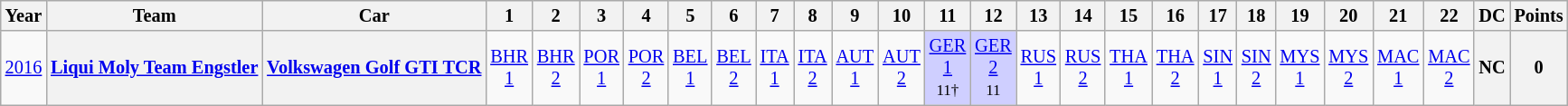<table class="wikitable" style="text-align:center; font-size:85%">
<tr>
<th>Year</th>
<th>Team</th>
<th>Car</th>
<th>1</th>
<th>2</th>
<th>3</th>
<th>4</th>
<th>5</th>
<th>6</th>
<th>7</th>
<th>8</th>
<th>9</th>
<th>10</th>
<th>11</th>
<th>12</th>
<th>13</th>
<th>14</th>
<th>15</th>
<th>16</th>
<th>17</th>
<th>18</th>
<th>19</th>
<th>20</th>
<th>21</th>
<th>22</th>
<th>DC</th>
<th>Points</th>
</tr>
<tr>
<td><a href='#'>2016</a></td>
<th><a href='#'>Liqui Moly Team Engstler</a></th>
<th><a href='#'>Volkswagen Golf GTI TCR</a></th>
<td><a href='#'>BHR<br>1</a></td>
<td><a href='#'>BHR<br>2</a></td>
<td><a href='#'>POR<br>1</a></td>
<td><a href='#'>POR<br>2</a></td>
<td><a href='#'>BEL<br>1</a></td>
<td><a href='#'>BEL<br>2</a></td>
<td><a href='#'>ITA<br>1</a></td>
<td><a href='#'>ITA<br>2</a></td>
<td><a href='#'>AUT<br>1</a></td>
<td><a href='#'>AUT<br>2</a></td>
<td style="background:#CFCFFF;"><a href='#'>GER<br>1</a><br><small>11†</small></td>
<td style="background:#CFCFFF;"><a href='#'>GER<br>2</a><br><small>11</small></td>
<td><a href='#'>RUS<br>1</a></td>
<td><a href='#'>RUS<br>2</a></td>
<td><a href='#'>THA<br>1</a></td>
<td><a href='#'>THA<br>2</a></td>
<td><a href='#'>SIN<br>1</a></td>
<td><a href='#'>SIN<br>2</a></td>
<td><a href='#'>MYS<br>1</a></td>
<td><a href='#'>MYS<br>2</a></td>
<td><a href='#'>MAC<br>1</a></td>
<td><a href='#'>MAC<br>2</a></td>
<th>NC</th>
<th>0</th>
</tr>
</table>
